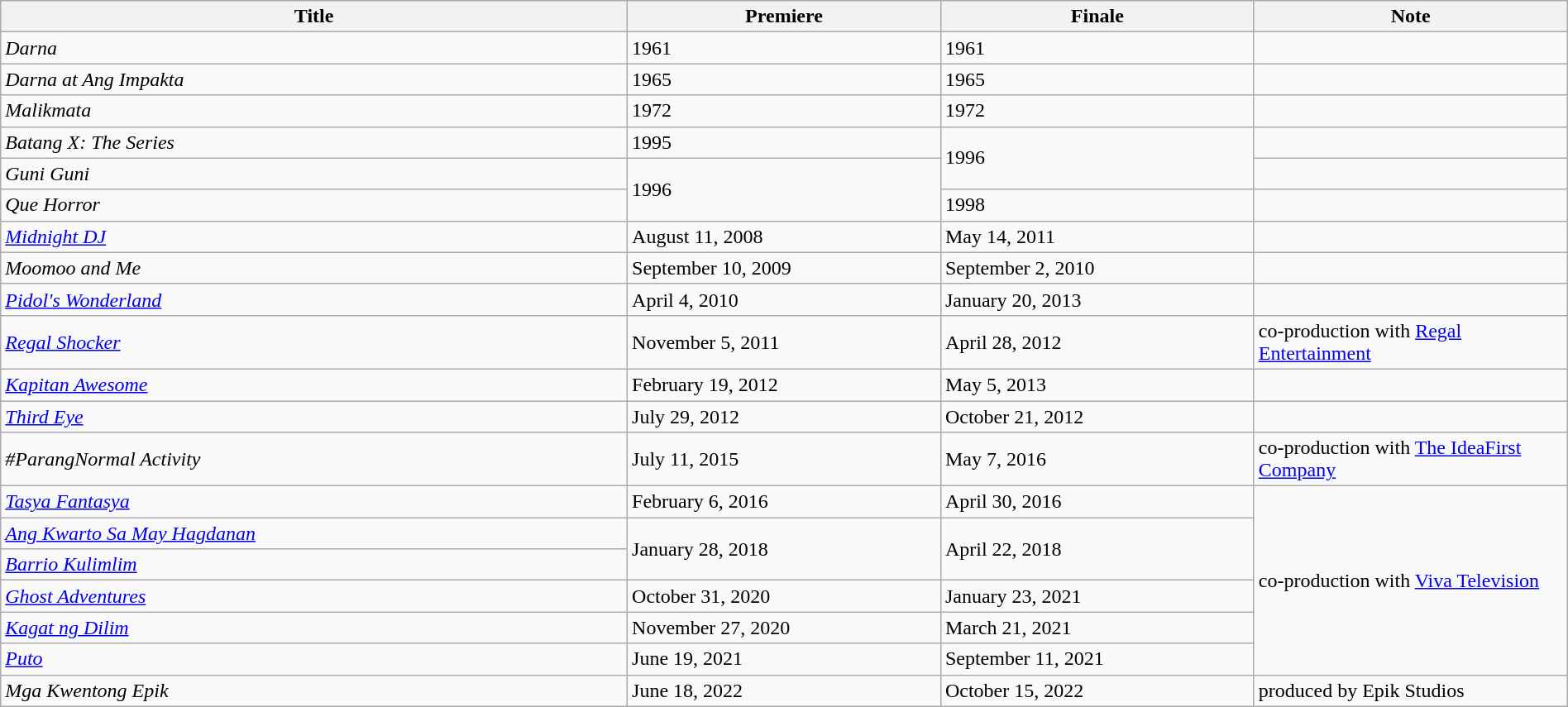<table class="wikitable sortable" width="100%">
<tr>
<th style="width:40%;">Title</th>
<th style="width:20%;">Premiere</th>
<th style="width:20%;">Finale</th>
<th style="width:20%;">Note</th>
</tr>
<tr>
<td><em>Darna</em></td>
<td>1961</td>
<td>1961</td>
<td></td>
</tr>
<tr>
<td><em>Darna at Ang Impakta</em></td>
<td>1965</td>
<td>1965</td>
<td></td>
</tr>
<tr>
<td><em>Malikmata</em></td>
<td>1972</td>
<td>1972</td>
<td></td>
</tr>
<tr>
<td><em>Batang X: The Series</em></td>
<td>1995</td>
<td rowspan="2">1996</td>
<td></td>
</tr>
<tr>
<td><em>Guni Guni</em></td>
<td rowspan="2">1996</td>
<td></td>
</tr>
<tr>
<td><em>Que Horror</em></td>
<td>1998</td>
<td></td>
</tr>
<tr>
<td><em><a href='#'>Midnight DJ</a></em></td>
<td>August 11, 2008</td>
<td>May 14, 2011</td>
<td></td>
</tr>
<tr>
<td><em>Moomoo and Me</em></td>
<td>September 10, 2009</td>
<td>September 2, 2010</td>
<td></td>
</tr>
<tr>
<td><em><a href='#'>Pidol's Wonderland</a></em></td>
<td>April 4, 2010</td>
<td>January 20, 2013</td>
<td></td>
</tr>
<tr>
<td><em><a href='#'>Regal Shocker</a></em></td>
<td>November 5, 2011</td>
<td>April 28, 2012</td>
<td>co-production with <a href='#'>Regal Entertainment</a></td>
</tr>
<tr>
<td><em><a href='#'>Kapitan Awesome</a></em></td>
<td>February 19, 2012</td>
<td>May 5, 2013</td>
<td></td>
</tr>
<tr>
<td><em><a href='#'>Third Eye</a></em></td>
<td>July 29, 2012</td>
<td>October 21, 2012</td>
<td></td>
</tr>
<tr>
<td><em>#ParangNormal Activity</em></td>
<td>July 11, 2015</td>
<td>May 7, 2016</td>
<td>co-production with <a href='#'>The IdeaFirst Company</a></td>
</tr>
<tr>
<td><em><a href='#'>Tasya Fantasya</a></em></td>
<td>February 6, 2016</td>
<td>April 30, 2016</td>
<td rowspan="6">co-production with <a href='#'>Viva Television</a></td>
</tr>
<tr>
<td><em><a href='#'>Ang Kwarto Sa May Hagdanan</a></em></td>
<td rowspan="2">January 28, 2018</td>
<td rowspan="2">April 22, 2018</td>
</tr>
<tr>
<td><em><a href='#'>Barrio Kulimlim</a></em></td>
</tr>
<tr>
<td><em><a href='#'>Ghost Adventures</a></em></td>
<td>October 31, 2020</td>
<td>January 23, 2021</td>
</tr>
<tr>
<td><em><a href='#'>Kagat ng Dilim</a></em></td>
<td>November 27, 2020</td>
<td>March 21, 2021</td>
</tr>
<tr>
<td><em><a href='#'>Puto</a></em></td>
<td>June 19, 2021</td>
<td>September 11, 2021</td>
</tr>
<tr>
<td><em>Mga Kwentong Epik</em></td>
<td>June 18, 2022</td>
<td>October 15, 2022</td>
<td>produced by Epik Studios</td>
</tr>
</table>
